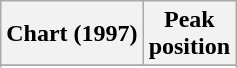<table class="wikitable sortable plainrowheaders" style="text-align:center">
<tr>
<th scope="col">Chart (1997)</th>
<th scope="col">Peak<br>position</th>
</tr>
<tr>
</tr>
<tr>
</tr>
</table>
